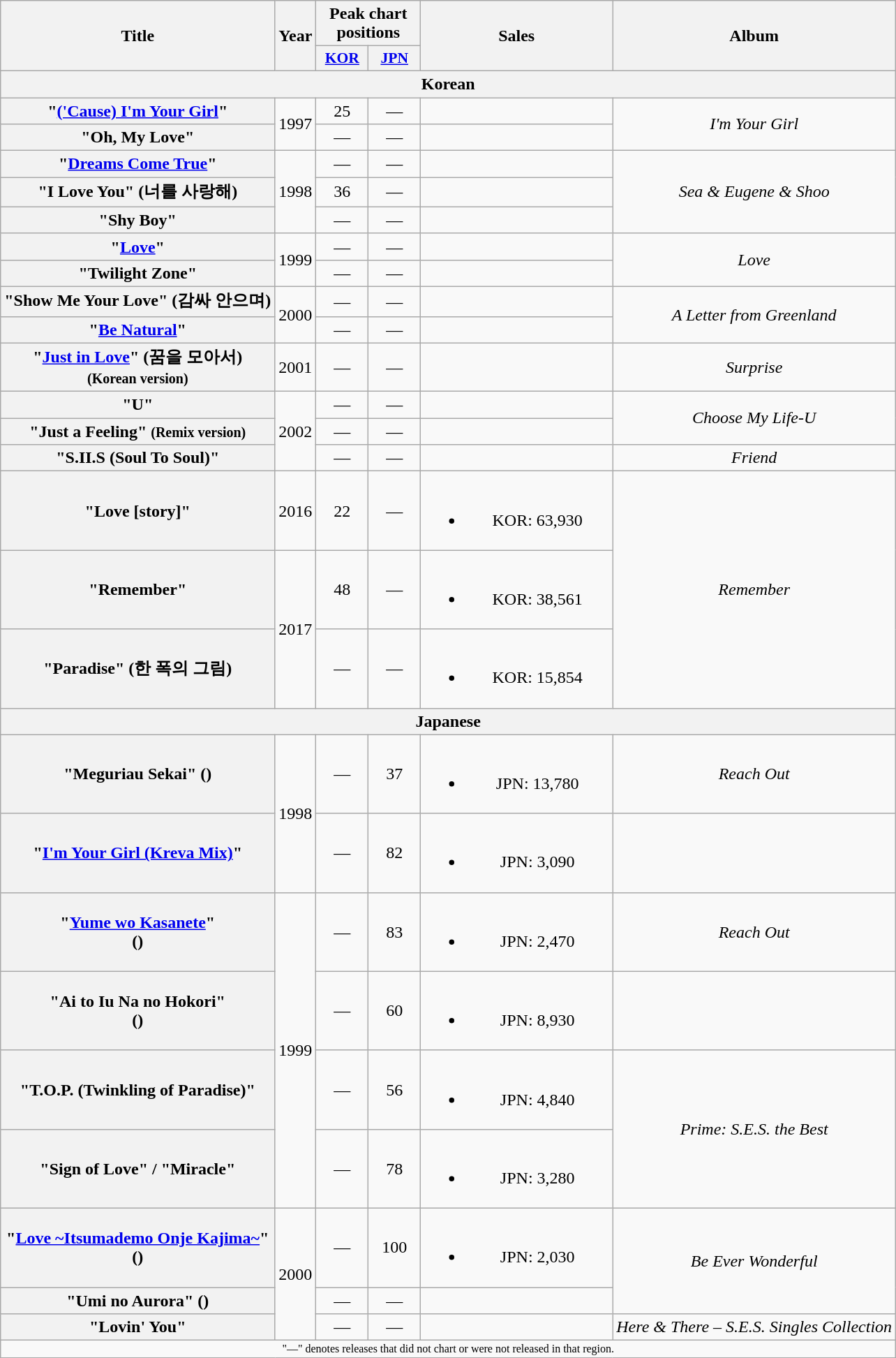<table class="wikitable plainrowheaders" style="text-align:center;">
<tr>
<th scope="col" rowspan="2">Title</th>
<th scope="col" rowspan="2">Year</th>
<th scope="col" colspan="2">Peak chart positions</th>
<th scope="col" rowspan="2" style="width:11em">Sales</th>
<th scope="col" rowspan="2">Album</th>
</tr>
<tr>
<th scope="col" style="width:3em;font-size:90%;"><a href='#'>KOR</a><br></th>
<th scope="col" style="width:3em;font-size:90%;"><a href='#'>JPN</a><br></th>
</tr>
<tr>
<th colspan="6" scope="col">Korean</th>
</tr>
<tr>
<th scope="row">"<a href='#'>('Cause) I'm Your Girl</a>"</th>
<td rowspan="2">1997</td>
<td>25</td>
<td>—</td>
<td></td>
<td rowspan="2"><em>I'm Your Girl</em></td>
</tr>
<tr>
<th scope="row">"Oh, My Love"</th>
<td>—</td>
<td>—</td>
<td></td>
</tr>
<tr>
<th scope="row">"<a href='#'>Dreams Come True</a>"</th>
<td rowspan="3">1998</td>
<td>—</td>
<td>—</td>
<td></td>
<td rowspan="3"><em>Sea & Eugene & Shoo</em></td>
</tr>
<tr>
<th scope="row">"I Love You" (너를 사랑해)</th>
<td>36</td>
<td>—</td>
<td></td>
</tr>
<tr>
<th scope="row">"Shy Boy"</th>
<td>—</td>
<td>—</td>
<td></td>
</tr>
<tr>
<th scope="row">"<a href='#'>Love</a>"</th>
<td rowspan="2">1999</td>
<td>—</td>
<td>—</td>
<td></td>
<td rowspan="2"><em>Love</em></td>
</tr>
<tr>
<th scope="row">"Twilight Zone"</th>
<td>—</td>
<td>—</td>
<td></td>
</tr>
<tr>
<th scope="row">"Show Me Your Love" (감싸 안으며)</th>
<td rowspan="2">2000</td>
<td>—</td>
<td>—</td>
<td></td>
<td rowspan="2"><em>A Letter from Greenland</em></td>
</tr>
<tr>
<th scope="row">"<a href='#'>Be Natural</a>"</th>
<td>—</td>
<td>—</td>
<td></td>
</tr>
<tr>
<th scope="row">"<a href='#'>Just in Love</a>" (꿈을 모아서)<br><small>(Korean version)</small></th>
<td>2001</td>
<td>—</td>
<td>—</td>
<td></td>
<td><em>Surprise</em></td>
</tr>
<tr>
<th scope="row">"U"</th>
<td rowspan="3">2002</td>
<td>—</td>
<td>—</td>
<td></td>
<td rowspan="2"><em>Choose My Life-U</em></td>
</tr>
<tr>
<th scope="row">"Just a Feeling" <small>(Remix version)</small></th>
<td>—</td>
<td>—</td>
<td></td>
</tr>
<tr>
<th scope="row">"S.II.S (Soul To Soul)"</th>
<td>—</td>
<td>—</td>
<td></td>
<td><em>Friend</em></td>
</tr>
<tr>
<th scope="row">"Love [story]"</th>
<td>2016</td>
<td>22</td>
<td>—</td>
<td><br><ul><li>KOR: 63,930</li></ul></td>
<td rowspan="3"><em>Remember</em></td>
</tr>
<tr>
<th scope="row">"Remember"</th>
<td rowspan="2">2017</td>
<td>48</td>
<td>—</td>
<td><br><ul><li>KOR: 38,561</li></ul></td>
</tr>
<tr>
<th scope="row">"Paradise" (한 폭의 그림)</th>
<td>—</td>
<td>—</td>
<td><br><ul><li>KOR: 15,854</li></ul></td>
</tr>
<tr>
<th colspan="6" scope="col">Japanese</th>
</tr>
<tr>
<th scope="row">"Meguriau Sekai" ()</th>
<td rowspan="2">1998</td>
<td>—</td>
<td>37</td>
<td><br><ul><li>JPN: 13,780</li></ul></td>
<td><em>Reach Out</em></td>
</tr>
<tr>
<th scope="row">"<a href='#'>I'm Your Girl (Kreva Mix)</a>"</th>
<td>—</td>
<td>82</td>
<td><br><ul><li>JPN: 3,090</li></ul></td>
<td><em></em></td>
</tr>
<tr>
<th scope="row">"<a href='#'>Yume wo Kasanete</a>"<br>()</th>
<td rowspan="4">1999</td>
<td>—</td>
<td>83</td>
<td><br><ul><li>JPN: 2,470</li></ul></td>
<td><em>Reach Out</em></td>
</tr>
<tr>
<th scope="row">"Ai to Iu Na no Hokori"<br>()</th>
<td>—</td>
<td>60</td>
<td><br><ul><li>JPN: 8,930</li></ul></td>
<td><em></em></td>
</tr>
<tr>
<th scope="row">"T.O.P. (Twinkling of Paradise)"</th>
<td>—</td>
<td>56</td>
<td><br><ul><li>JPN: 4,840</li></ul></td>
<td rowspan="2"><em>Prime: S.E.S. the Best</em></td>
</tr>
<tr>
<th scope="row">"Sign of Love" / "Miracle"</th>
<td>—</td>
<td>78</td>
<td><br><ul><li>JPN: 3,280</li></ul></td>
</tr>
<tr>
<th scope="row">"<a href='#'>Love ~Itsumademo Onje Kajima~</a>"<br>()</th>
<td rowspan="3">2000</td>
<td>—</td>
<td>100</td>
<td><br><ul><li>JPN: 2,030</li></ul></td>
<td rowspan="2"><em>Be Ever Wonderful</em></td>
</tr>
<tr>
<th scope="row">"Umi no Aurora" ()</th>
<td>—</td>
<td>—</td>
<td></td>
</tr>
<tr>
<th scope="row">"Lovin' You"</th>
<td>—</td>
<td>—</td>
<td></td>
<td><em>Here & There – S.E.S. Singles Collection</em></td>
</tr>
<tr>
<td colspan="6" style="font-size:8pt;">"—" denotes releases that did not chart or were not released in that region.</td>
</tr>
</table>
